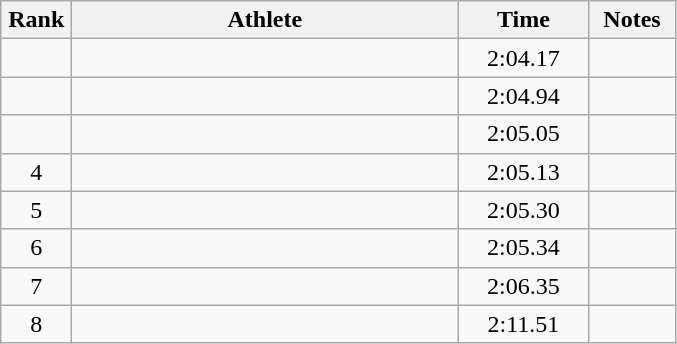<table class="wikitable" style="text-align:center">
<tr>
<th width=40>Rank</th>
<th width=250>Athlete</th>
<th width=80>Time</th>
<th width=50>Notes</th>
</tr>
<tr>
<td></td>
<td align=left></td>
<td>2:04.17</td>
<td></td>
</tr>
<tr>
<td></td>
<td align=left></td>
<td>2:04.94</td>
<td></td>
</tr>
<tr>
<td></td>
<td align=left></td>
<td>2:05.05</td>
<td></td>
</tr>
<tr>
<td>4</td>
<td align=left></td>
<td>2:05.13</td>
<td></td>
</tr>
<tr>
<td>5</td>
<td align=left></td>
<td>2:05.30</td>
<td></td>
</tr>
<tr>
<td>6</td>
<td align=left></td>
<td>2:05.34</td>
<td></td>
</tr>
<tr>
<td>7</td>
<td align=left></td>
<td>2:06.35</td>
<td></td>
</tr>
<tr>
<td>8</td>
<td align=left></td>
<td>2:11.51</td>
<td></td>
</tr>
</table>
